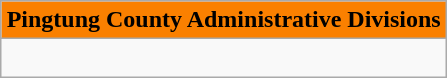<table class="wikitable mw-collapsible" border="2" cellpadding="2" cellspacing="0" align="right">
<tr>
<td style="background:#FA8000"><strong>Pingtung County Administrative Divisions</strong></td>
</tr>
<tr>
<td align="right"><div><br>


































</div></td>
</tr>
</table>
